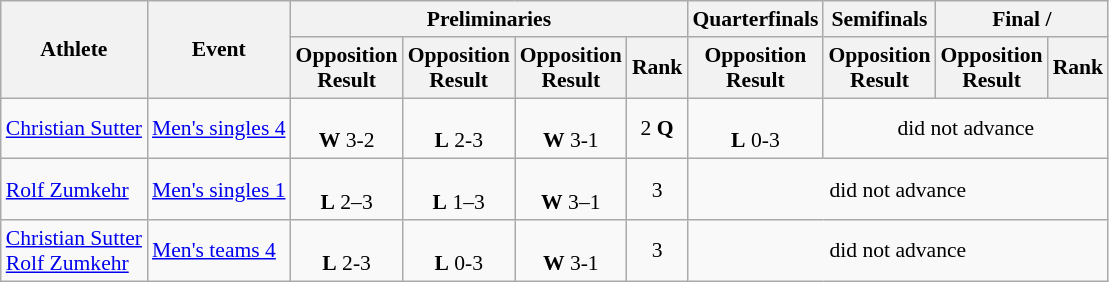<table class=wikitable style="font-size:90%">
<tr>
<th rowspan="2">Athlete</th>
<th rowspan="2">Event</th>
<th colspan="4">Preliminaries</th>
<th>Quarterfinals</th>
<th>Semifinals</th>
<th colspan="2">Final / </th>
</tr>
<tr>
<th>Opposition<br>Result</th>
<th>Opposition<br>Result</th>
<th>Opposition<br>Result</th>
<th>Rank</th>
<th>Opposition<br>Result</th>
<th>Opposition<br>Result</th>
<th>Opposition<br>Result</th>
<th>Rank</th>
</tr>
<tr>
<td><a href='#'>Christian Sutter</a></td>
<td><a href='#'>Men's singles 4</a></td>
<td align="center"><br><strong>W</strong> 3-2</td>
<td align="center"><br><strong>L</strong> 2-3</td>
<td align="center"><br><strong>W</strong> 3-1</td>
<td align="center">2 <strong>Q</strong></td>
<td align="center"><br><strong>L</strong> 0-3</td>
<td align="center" colspan="3">did not advance</td>
</tr>
<tr>
<td><a href='#'>Rolf Zumkehr</a></td>
<td><a href='#'>Men's singles 1</a></td>
<td align="center"><br><strong>L</strong> 2–3</td>
<td align="center"><br><strong>L</strong> 1–3</td>
<td align="center"><br><strong>W</strong> 3–1</td>
<td align="center">3</td>
<td align="center" colspan="4">did not advance</td>
</tr>
<tr>
<td><a href='#'>Christian Sutter</a><br> <a href='#'>Rolf Zumkehr</a></td>
<td><a href='#'>Men's teams 4</a></td>
<td align="center"><br><strong>L</strong> 2-3</td>
<td align="center"><br><strong>L</strong> 0-3</td>
<td align="center"><br><strong>W</strong> 3-1</td>
<td align="center">3</td>
<td align="center" colspan="4">did not advance</td>
</tr>
</table>
